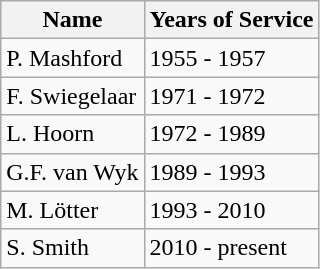<table class="wikitable">
<tr>
<th>Name</th>
<th>Years of Service</th>
</tr>
<tr>
<td>P. Mashford</td>
<td>1955 - 1957</td>
</tr>
<tr>
<td>F. Swiegelaar</td>
<td>1971 - 1972</td>
</tr>
<tr>
<td>L. Hoorn</td>
<td>1972 - 1989</td>
</tr>
<tr>
<td>G.F. van Wyk</td>
<td>1989 - 1993</td>
</tr>
<tr>
<td>M. Lötter</td>
<td>1993 - 2010</td>
</tr>
<tr>
<td>S. Smith</td>
<td>2010 - present</td>
</tr>
</table>
